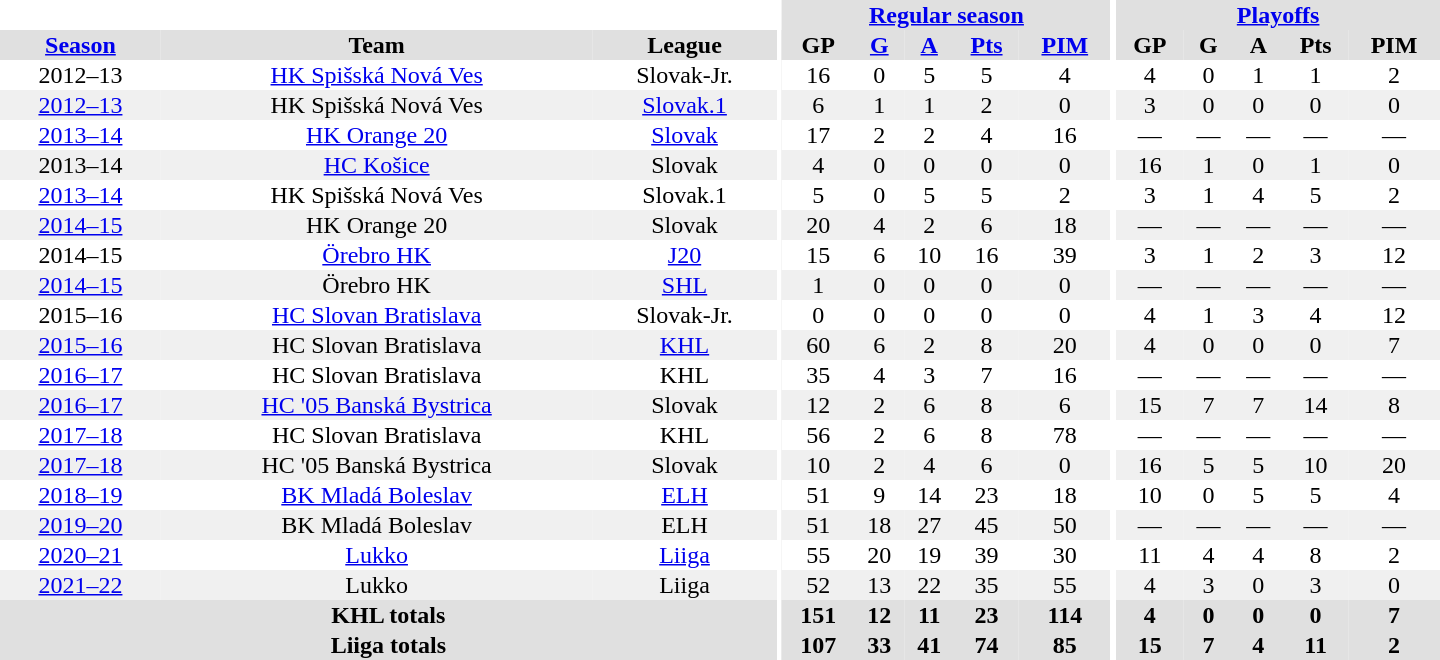<table border="0" cellpadding="1" cellspacing="0" style="text-align:center; width:60em">
<tr bgcolor="#e0e0e0">
<th colspan="3" bgcolor="#ffffff"></th>
<th rowspan="99" bgcolor="#ffffff"></th>
<th colspan="5"><a href='#'>Regular season</a></th>
<th rowspan="99" bgcolor="#ffffff"></th>
<th colspan="5"><a href='#'>Playoffs</a></th>
</tr>
<tr bgcolor="#e0e0e0">
<th><a href='#'>Season</a></th>
<th>Team</th>
<th>League</th>
<th>GP</th>
<th><a href='#'>G</a></th>
<th><a href='#'>A</a></th>
<th><a href='#'>Pts</a></th>
<th><a href='#'>PIM</a></th>
<th>GP</th>
<th>G</th>
<th>A</th>
<th>Pts</th>
<th>PIM</th>
</tr>
<tr>
<td>2012–13</td>
<td><a href='#'>HK Spišská Nová Ves</a></td>
<td>Slovak-Jr.</td>
<td>16</td>
<td>0</td>
<td>5</td>
<td>5</td>
<td>4</td>
<td>4</td>
<td>0</td>
<td>1</td>
<td>1</td>
<td>2</td>
</tr>
<tr bgcolor="#f0f0f0">
<td><a href='#'>2012–13</a></td>
<td>HK Spišská Nová Ves</td>
<td><a href='#'>Slovak.1</a></td>
<td>6</td>
<td>1</td>
<td>1</td>
<td>2</td>
<td>0</td>
<td>3</td>
<td>0</td>
<td>0</td>
<td>0</td>
<td>0</td>
</tr>
<tr>
<td><a href='#'>2013–14</a></td>
<td><a href='#'>HK Orange 20</a></td>
<td><a href='#'>Slovak</a></td>
<td>17</td>
<td>2</td>
<td>2</td>
<td>4</td>
<td>16</td>
<td>—</td>
<td>—</td>
<td>—</td>
<td>—</td>
<td>—</td>
</tr>
<tr bgcolor="#f0f0f0">
<td>2013–14</td>
<td><a href='#'>HC Košice</a></td>
<td>Slovak</td>
<td>4</td>
<td>0</td>
<td>0</td>
<td>0</td>
<td>0</td>
<td>16</td>
<td>1</td>
<td>0</td>
<td>1</td>
<td>0</td>
</tr>
<tr>
<td><a href='#'>2013–14</a></td>
<td>HK Spišská Nová Ves</td>
<td>Slovak.1</td>
<td>5</td>
<td>0</td>
<td>5</td>
<td>5</td>
<td>2</td>
<td>3</td>
<td>1</td>
<td>4</td>
<td>5</td>
<td>2</td>
</tr>
<tr bgcolor="#f0f0f0">
<td><a href='#'>2014–15</a></td>
<td>HK Orange 20</td>
<td>Slovak</td>
<td>20</td>
<td>4</td>
<td>2</td>
<td>6</td>
<td>18</td>
<td>—</td>
<td>—</td>
<td>—</td>
<td>—</td>
<td>—</td>
</tr>
<tr>
<td>2014–15</td>
<td><a href='#'>Örebro HK</a></td>
<td><a href='#'>J20</a></td>
<td>15</td>
<td>6</td>
<td>10</td>
<td>16</td>
<td>39</td>
<td>3</td>
<td>1</td>
<td>2</td>
<td>3</td>
<td>12</td>
</tr>
<tr bgcolor="#f0f0f0">
<td><a href='#'>2014–15</a></td>
<td>Örebro HK</td>
<td><a href='#'>SHL</a></td>
<td>1</td>
<td>0</td>
<td>0</td>
<td>0</td>
<td>0</td>
<td>—</td>
<td>—</td>
<td>—</td>
<td>—</td>
<td>—</td>
</tr>
<tr>
<td>2015–16</td>
<td><a href='#'>HC Slovan Bratislava</a></td>
<td>Slovak-Jr.</td>
<td>0</td>
<td>0</td>
<td>0</td>
<td>0</td>
<td>0</td>
<td>4</td>
<td>1</td>
<td>3</td>
<td>4</td>
<td>12</td>
</tr>
<tr bgcolor="#f0f0f0">
<td><a href='#'>2015–16</a></td>
<td>HC Slovan Bratislava</td>
<td><a href='#'>KHL</a></td>
<td>60</td>
<td>6</td>
<td>2</td>
<td>8</td>
<td>20</td>
<td>4</td>
<td>0</td>
<td>0</td>
<td>0</td>
<td>7</td>
</tr>
<tr>
<td><a href='#'>2016–17</a></td>
<td>HC Slovan Bratislava</td>
<td>KHL</td>
<td>35</td>
<td>4</td>
<td>3</td>
<td>7</td>
<td>16</td>
<td>—</td>
<td>—</td>
<td>—</td>
<td>—</td>
<td>—</td>
</tr>
<tr bgcolor="#f0f0f0">
<td><a href='#'>2016–17</a></td>
<td><a href='#'>HC '05 Banská Bystrica</a></td>
<td>Slovak</td>
<td>12</td>
<td>2</td>
<td>6</td>
<td>8</td>
<td>6</td>
<td>15</td>
<td>7</td>
<td>7</td>
<td>14</td>
<td>8</td>
</tr>
<tr>
<td><a href='#'>2017–18</a></td>
<td>HC Slovan Bratislava</td>
<td>KHL</td>
<td>56</td>
<td>2</td>
<td>6</td>
<td>8</td>
<td>78</td>
<td>—</td>
<td>—</td>
<td>—</td>
<td>—</td>
<td>—</td>
</tr>
<tr bgcolor="#f0f0f0">
<td><a href='#'>2017–18</a></td>
<td>HC '05 Banská Bystrica</td>
<td>Slovak</td>
<td>10</td>
<td>2</td>
<td>4</td>
<td>6</td>
<td>0</td>
<td>16</td>
<td>5</td>
<td>5</td>
<td>10</td>
<td>20</td>
</tr>
<tr>
<td><a href='#'>2018–19</a></td>
<td><a href='#'>BK Mladá Boleslav</a></td>
<td><a href='#'>ELH</a></td>
<td>51</td>
<td>9</td>
<td>14</td>
<td>23</td>
<td>18</td>
<td>10</td>
<td>0</td>
<td>5</td>
<td>5</td>
<td>4</td>
</tr>
<tr bgcolor="#f0f0f0">
<td><a href='#'>2019–20</a></td>
<td>BK Mladá Boleslav</td>
<td>ELH</td>
<td>51</td>
<td>18</td>
<td>27</td>
<td>45</td>
<td>50</td>
<td>—</td>
<td>—</td>
<td>—</td>
<td>—</td>
<td>—</td>
</tr>
<tr>
<td><a href='#'>2020–21</a></td>
<td><a href='#'>Lukko</a></td>
<td><a href='#'>Liiga</a></td>
<td>55</td>
<td>20</td>
<td>19</td>
<td>39</td>
<td>30</td>
<td>11</td>
<td>4</td>
<td>4</td>
<td>8</td>
<td>2</td>
</tr>
<tr bgcolor="#f0f0f0">
<td><a href='#'>2021–22</a></td>
<td>Lukko</td>
<td>Liiga</td>
<td>52</td>
<td>13</td>
<td>22</td>
<td>35</td>
<td>55</td>
<td>4</td>
<td>3</td>
<td>0</td>
<td>3</td>
<td>0</td>
</tr>
<tr bgcolor="#e0e0e0">
<th colspan="3">KHL totals</th>
<th>151</th>
<th>12</th>
<th>11</th>
<th>23</th>
<th>114</th>
<th>4</th>
<th>0</th>
<th>0</th>
<th>0</th>
<th>7</th>
</tr>
<tr bgcolor="#e0e0e0">
<th colspan="3">Liiga totals</th>
<th>107</th>
<th>33</th>
<th>41</th>
<th>74</th>
<th>85</th>
<th>15</th>
<th>7</th>
<th>4</th>
<th>11</th>
<th>2</th>
</tr>
</table>
